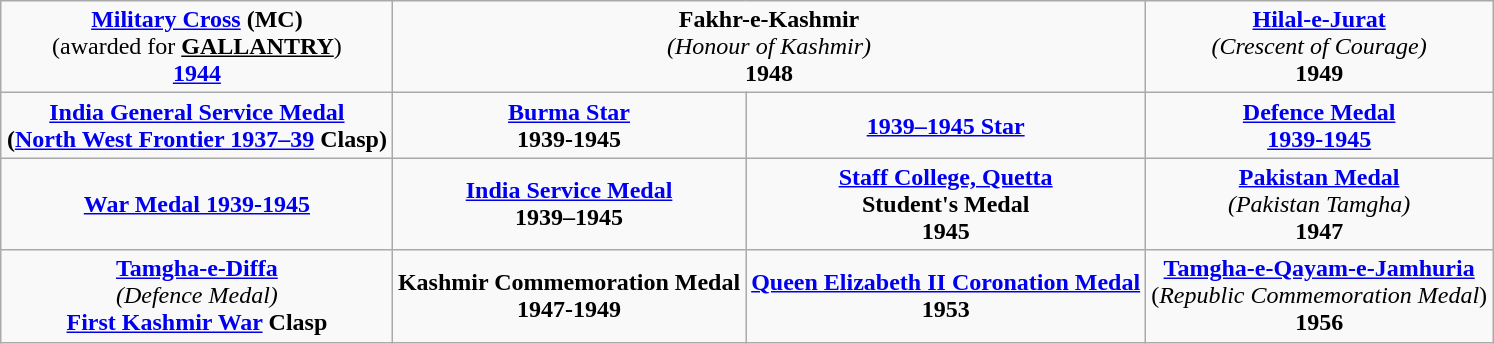<table class="wikitable" style="margin:1em auto; text-align:center;">
<tr>
<td><strong><a href='#'>Military Cross</a></strong> <strong>(MC)</strong><br>(awarded for <u><strong>GALLANTRY</strong></u>)<br><strong><a href='#'>1944</a></strong></td>
<td colspan="2"><strong>Fakhr-e-Kashmir</strong><br><em>(Honour of Kashmir)</em><br><strong>1948</strong></td>
<td><strong><a href='#'>Hilal-e-Jurat</a></strong><br><em>(Crescent of Courage)</em><br><strong>1949</strong></td>
</tr>
<tr>
<td><strong><a href='#'>India General Service Medal</a></strong><br><strong>(<a href='#'>North West Frontier 1937–39</a> Clasp)</strong></td>
<td><strong><a href='#'>Burma Star</a></strong><br><strong>1939-1945</strong></td>
<td><strong><a href='#'>1939–1945 Star</a></strong></td>
<td><strong><a href='#'>Defence Medal<br>1939-1945</a></strong></td>
</tr>
<tr>
<td><strong><a href='#'>War Medal 1939-1945</a></strong></td>
<td><strong><a href='#'>India Service Medal</a></strong><br><strong>1939–1945</strong></td>
<td><strong><a href='#'>Staff College, Quetta</a></strong><br><strong>Student's Medal</strong><br><strong>1945</strong></td>
<td><strong><a href='#'>Pakistan Medal</a></strong><br><em>(Pakistan Tamgha)</em><br><strong>1947</strong></td>
</tr>
<tr>
<td><strong><a href='#'>Tamgha-e-Diffa</a></strong><br><em>(Defence Medal)</em><br><strong><a href='#'>First Kashmir War</a> Clasp</strong></td>
<td><strong>Kashmir Commemoration Medal</strong><br><strong>1947-1949</strong></td>
<td><strong><a href='#'>Queen Elizabeth II Coronation Medal</a></strong><br><strong>1953</strong></td>
<td><strong><a href='#'>Tamgha-e-Qayam-e-Jamhuria</a></strong><br>(<em>Republic Commemoration Medal</em>)<br><strong>1956</strong></td>
</tr>
</table>
